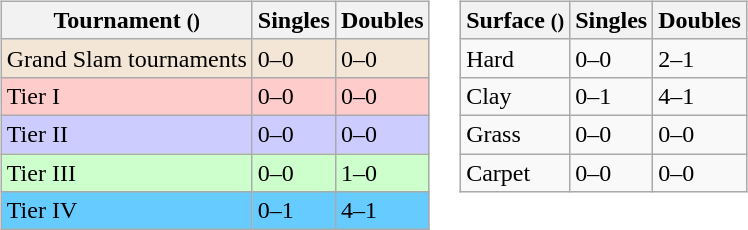<table>
<tr valign=top>
<td><br><table class="wikitable sortable mw-collapsible mw-collapsed">
<tr>
<th>Tournament <small>()</small></th>
<th>Singles</th>
<th>Doubles</th>
</tr>
<tr style="background:#f3e6d7;">
<td style="text-align:left;">Grand Slam tournaments</td>
<td>0–0</td>
<td>0–0</td>
</tr>
<tr style="background:#fcc;">
<td style="text-align:left;">Tier I</td>
<td>0–0</td>
<td>0–0</td>
</tr>
<tr style="background:#ccf;">
<td style="text-align:left;">Tier II</td>
<td>0–0</td>
<td>0–0</td>
</tr>
<tr style="background:#cfc;">
<td style="text-align:left;">Tier III</td>
<td>0–0</td>
<td>1–0</td>
</tr>
<tr style="background:#6cf;">
<td style="text-align:left;">Tier IV</td>
<td>0–1</td>
<td>4–1</td>
</tr>
</table>
</td>
<td><br><table class="wikitable sortable mw-collapsible mw-collapsed">
<tr>
<th>Surface <small>()</small></th>
<th>Singles</th>
<th>Doubles</th>
</tr>
<tr>
<td style="text-align:left;">Hard</td>
<td>0–0</td>
<td>2–1</td>
</tr>
<tr>
<td style="text-align:left;">Clay</td>
<td>0–1</td>
<td>4–1</td>
</tr>
<tr>
<td style="text-align:left;">Grass</td>
<td>0–0</td>
<td>0–0</td>
</tr>
<tr>
<td style="text-align:left;">Carpet</td>
<td>0–0</td>
<td>0–0</td>
</tr>
</table>
</td>
</tr>
</table>
